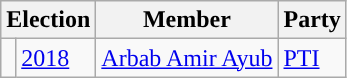<table class="wikitable">
<tr>
<th colspan="2">Election</th>
<th>Member</th>
<th>Party</th>
</tr>
<tr>
<td style="background-color: "></td>
<td><a href='#'>2018</a></td>
<td><a href='#'>Arbab Amir Ayub</a></td>
<td><a href='#'>PTI</a></td>
</tr>
</table>
